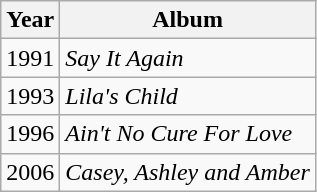<table class="wikitable">
<tr>
<th>Year</th>
<th>Album</th>
</tr>
<tr>
<td>1991</td>
<td><em>Say It Again</em></td>
</tr>
<tr>
<td>1993</td>
<td><em>Lila's Child</em></td>
</tr>
<tr>
<td>1996</td>
<td><em>Ain't No Cure For Love</em></td>
</tr>
<tr>
<td>2006</td>
<td><em>Casey, Ashley and Amber</em></td>
</tr>
</table>
